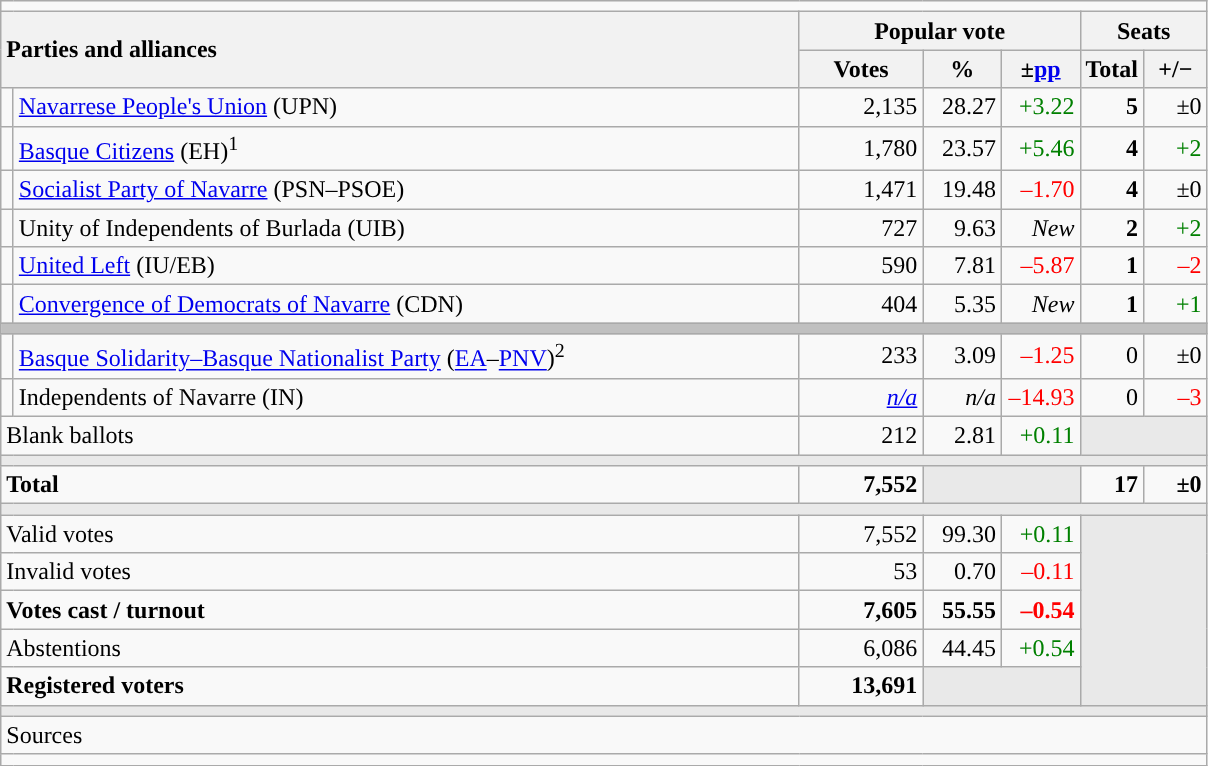<table class="wikitable" style="text-align:right;">
<tr>
<td colspan="7"></td>
</tr>
<tr>
<th style="text-align:left;" rowspan="2" colspan="2" width="525">Parties and alliances</th>
<th colspan="3">Popular vote</th>
<th colspan="2">Seats</th>
</tr>
<tr>
<th width="75">Votes</th>
<th width="45">%</th>
<th width="45">±<a href='#'>pp</a></th>
<th width="35">Total</th>
<th width="35">+/−</th>
</tr>
<tr>
<td width="1" style="color:inherit;background:"></td>
<td align="left"><a href='#'>Navarrese People's Union</a> (UPN)</td>
<td>2,135</td>
<td>28.27</td>
<td style="color:green;">+3.22</td>
<td><strong>5</strong></td>
<td>±0</td>
</tr>
<tr>
<td style="color:inherit;background:"></td>
<td align="left"><a href='#'>Basque Citizens</a> (EH)<sup>1</sup></td>
<td>1,780</td>
<td>23.57</td>
<td style="color:green;">+5.46</td>
<td><strong>4</strong></td>
<td style="color:green;">+2</td>
</tr>
<tr>
<td style="color:inherit;background:"></td>
<td align="left"><a href='#'>Socialist Party of Navarre</a> (PSN–PSOE)</td>
<td>1,471</td>
<td>19.48</td>
<td style="color:red;">–1.70</td>
<td><strong>4</strong></td>
<td>±0</td>
</tr>
<tr>
<td style="color:inherit;background:"></td>
<td align="left">Unity of Independents of Burlada (UIB)</td>
<td>727</td>
<td>9.63</td>
<td><em>New</em></td>
<td><strong>2</strong></td>
<td style="color:green;">+2</td>
</tr>
<tr>
<td style="color:inherit;background:"></td>
<td align="left"><a href='#'>United Left</a> (IU/EB)</td>
<td>590</td>
<td>7.81</td>
<td style="color:red;">–5.87</td>
<td><strong>1</strong></td>
<td style="color:red;">–2</td>
</tr>
<tr>
<td style="color:inherit;background:"></td>
<td align="left"><a href='#'>Convergence of Democrats of Navarre</a> (CDN)</td>
<td>404</td>
<td>5.35</td>
<td><em>New</em></td>
<td><strong>1</strong></td>
<td style="color:green;">+1</td>
</tr>
<tr>
<td colspan="7" bgcolor="#C0C0C0"></td>
</tr>
<tr>
<td style="color:inherit;background:"></td>
<td align="left"><a href='#'>Basque Solidarity–Basque Nationalist Party</a> (<a href='#'>EA</a>–<a href='#'>PNV</a>)<sup>2</sup></td>
<td>233</td>
<td>3.09</td>
<td style="color:red;">–1.25</td>
<td>0</td>
<td>±0</td>
</tr>
<tr>
<td style="color:inherit;background:"></td>
<td align="left">Independents of Navarre (IN)</td>
<td><em><a href='#'>n/a</a></em></td>
<td><em>n/a</em></td>
<td style="color:red;">–14.93</td>
<td>0</td>
<td style="color:red;">–3</td>
</tr>
<tr>
<td align="left" colspan="2">Blank ballots</td>
<td>212</td>
<td>2.81</td>
<td style="color:green;">+0.11</td>
<td bgcolor="#E9E9E9" colspan="2"></td>
</tr>
<tr>
<td colspan="7" bgcolor="#E9E9E9"></td>
</tr>
<tr style="font-weight:bold;">
<td align="left" colspan="2">Total</td>
<td>7,552</td>
<td bgcolor="#E9E9E9" colspan="2"></td>
<td>17</td>
<td>±0</td>
</tr>
<tr>
<td colspan="7" bgcolor="#E9E9E9"></td>
</tr>
<tr>
<td align="left" colspan="2">Valid votes</td>
<td>7,552</td>
<td>99.30</td>
<td style="color:green;">+0.11</td>
<td bgcolor="#E9E9E9" colspan="2" rowspan="5"></td>
</tr>
<tr>
<td align="left" colspan="2">Invalid votes</td>
<td>53</td>
<td>0.70</td>
<td style="color:red;">–0.11</td>
</tr>
<tr style="font-weight:bold;">
<td align="left" colspan="2">Votes cast / turnout</td>
<td>7,605</td>
<td>55.55</td>
<td style="color:red;">–0.54</td>
</tr>
<tr>
<td align="left" colspan="2">Abstentions</td>
<td>6,086</td>
<td>44.45</td>
<td style="color:green;">+0.54</td>
</tr>
<tr style="font-weight:bold;">
<td align="left" colspan="2">Registered voters</td>
<td>13,691</td>
<td bgcolor="#E9E9E9" colspan="2"></td>
</tr>
<tr>
<td colspan="7" bgcolor="#E9E9E9"></td>
</tr>
<tr>
<td align="left" colspan="7">Sources</td>
</tr>
<tr>
<td colspan="7" style="text-align:left; max-width:790px;"></td>
</tr>
</table>
